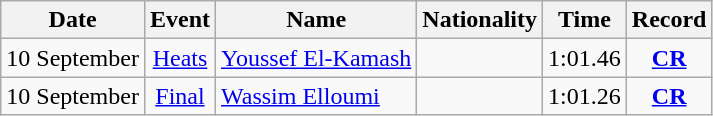<table class="wikitable" style=text-align:center>
<tr>
<th>Date</th>
<th>Event</th>
<th>Name</th>
<th>Nationality</th>
<th>Time</th>
<th>Record</th>
</tr>
<tr>
<td>10 September</td>
<td><a href='#'>Heats</a></td>
<td align=left><a href='#'>Youssef El-Kamash</a></td>
<td align=left></td>
<td>1:01.46</td>
<td><strong><a href='#'>CR</a></strong></td>
</tr>
<tr>
<td>10 September</td>
<td><a href='#'>Final</a></td>
<td align=left><a href='#'>Wassim Elloumi</a></td>
<td align=left></td>
<td>1:01.26</td>
<td><strong><a href='#'>CR</a></strong></td>
</tr>
</table>
